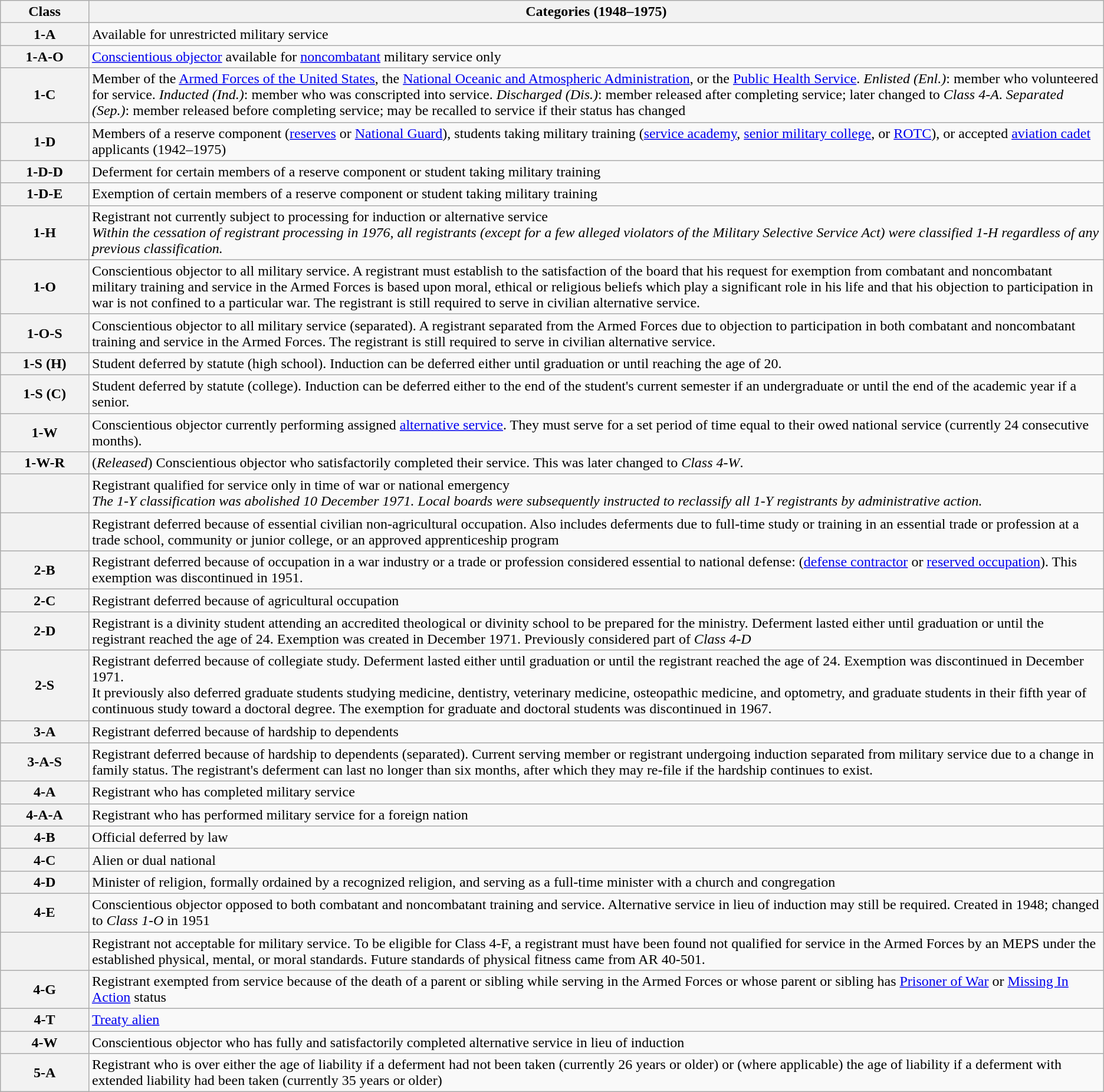<table class="wikitable">
<tr>
<th style="width:8%;">Class</th>
<th>Categories (1948–1975)</th>
</tr>
<tr>
<th>1-A</th>
<td>Available for unrestricted military service</td>
</tr>
<tr>
<th>1-A-O</th>
<td><a href='#'>Conscientious objector</a> available for <a href='#'>noncombatant</a> military service only</td>
</tr>
<tr>
<th>1-C</th>
<td>Member of the <a href='#'>Armed Forces of the United States</a>, the <a href='#'>National Oceanic and Atmospheric Administration</a>, or the <a href='#'>Public Health Service</a>. <em>Enlisted</em> <em>(Enl.)</em>: member who volunteered for service. <em>Inducted</em> <em>(Ind.)</em>: member who was conscripted into service. <em>Discharged</em> <em>(Dis.)</em>: member released after completing service; later changed to <em>Class 4-A</em>. <em>Separated</em> <em>(Sep.)</em>: member released before completing service; may be recalled to service if their status has changed</td>
</tr>
<tr>
<th>1-D</th>
<td>Members of a reserve component (<a href='#'>reserves</a> or <a href='#'>National Guard</a>), students taking military training (<a href='#'>service academy</a>, <a href='#'>senior military college</a>, or <a href='#'>ROTC</a>), or accepted <a href='#'>aviation cadet</a> applicants (1942–1975)</td>
</tr>
<tr>
<th>1-D-D</th>
<td>Deferment for certain members of a reserve component or student taking military training</td>
</tr>
<tr>
<th>1-D-E</th>
<td>Exemption of certain members of a reserve component or student taking military training</td>
</tr>
<tr>
<th>1-H</th>
<td>Registrant not currently subject to processing for induction or alternative service<br><em>Within the cessation of registrant processing in 1976, all registrants (except for a few alleged violators of the Military Selective Service Act) were classified 1-H regardless of any previous classification.</em></td>
</tr>
<tr>
<th>1-O</th>
<td>Conscientious objector to all military service. A registrant must establish to the satisfaction of the board that his request for exemption from combatant and noncombatant military training and service in the Armed Forces is based upon moral, ethical or religious beliefs which play a significant role in his life and that his objection to participation in war is not confined to a particular war. The registrant is still required to serve in civilian alternative service.</td>
</tr>
<tr>
<th>1-O-S</th>
<td>Conscientious objector to all military service (separated). A registrant separated from the Armed Forces due to objection to participation in both combatant and noncombatant training and service in the Armed Forces. The registrant is still required to serve in civilian alternative service.</td>
</tr>
<tr>
<th>1-S (H)</th>
<td>Student deferred by statute (high school). Induction can be deferred either until graduation or until reaching the age of 20.</td>
</tr>
<tr>
<th>1-S (C)</th>
<td>Student deferred by statute (college). Induction can be deferred either to the end of the student's current semester if an undergraduate or until the end of the academic year if a senior.</td>
</tr>
<tr>
<th>1-W</th>
<td>Conscientious objector currently performing assigned <a href='#'>alternative service</a>. They must serve for a set period of time equal to their owed national service (currently 24 consecutive months).</td>
</tr>
<tr>
<th>1-W-R</th>
<td>(<em>Released</em>) Conscientious objector who satisfactorily completed their service. This was later changed to <em>Class 4-W</em>.</td>
</tr>
<tr>
<th></th>
<td>Registrant qualified for service only in time of war or national emergency<br><em>The 1-Y classification was abolished 10 December 1971. Local boards were subsequently instructed to reclassify all 1-Y registrants by administrative action.</em></td>
</tr>
<tr>
<th></th>
<td>Registrant deferred because of essential civilian non-agricultural occupation. Also includes deferments due to full-time study or training in an essential trade or profession at a trade school, community or junior college, or an approved apprenticeship program</td>
</tr>
<tr>
<th>2-B</th>
<td>Registrant deferred because of occupation in a war industry or a trade or profession considered essential to national defense: (<a href='#'>defense contractor</a> or <a href='#'>reserved occupation</a>). This exemption was discontinued in 1951.</td>
</tr>
<tr>
<th>2-C</th>
<td>Registrant deferred because of agricultural occupation</td>
</tr>
<tr>
<th>2-D</th>
<td>Registrant is a divinity student attending an accredited theological or divinity school to be prepared for the ministry. Deferment lasted either until graduation or until the registrant reached the age of 24. Exemption was created in December 1971. Previously considered part of <em>Class 4-D</em></td>
</tr>
<tr>
<th>2-S</th>
<td>Registrant deferred because of collegiate study. Deferment lasted either until graduation or until the registrant reached the age of 24. Exemption was discontinued in December 1971.<br>It previously also deferred graduate students studying medicine, dentistry, veterinary medicine, osteopathic medicine, and optometry, and graduate students in their fifth year of continuous study toward a doctoral degree. The exemption for graduate and doctoral students was discontinued in 1967.</td>
</tr>
<tr>
<th>3-A</th>
<td>Registrant deferred because of hardship to dependents</td>
</tr>
<tr>
<th>3-A-S</th>
<td>Registrant deferred because of hardship to dependents (separated). Current serving member or registrant undergoing induction separated from military service due to a change in family status. The registrant's deferment can last no longer than six months, after which they may re-file if the hardship continues to exist.</td>
</tr>
<tr>
<th>4-A</th>
<td>Registrant who has completed military service</td>
</tr>
<tr>
<th>4-A-A</th>
<td>Registrant who has performed military service for a foreign nation</td>
</tr>
<tr>
<th>4-B</th>
<td>Official deferred by law</td>
</tr>
<tr>
<th>4-C</th>
<td>Alien or dual national</td>
</tr>
<tr>
<th>4-D</th>
<td>Minister of religion, formally ordained by a recognized religion, and serving as a full-time minister with a church and congregation</td>
</tr>
<tr>
<th>4-E</th>
<td>Conscientious objector opposed to both combatant and noncombatant training and service. Alternative service in lieu of induction may still be required. Created in 1948; changed to <em>Class 1-O</em> in 1951</td>
</tr>
<tr>
<th></th>
<td>Registrant not acceptable for military service. To be eligible for Class 4-F, a registrant must have been found not qualified for service in the Armed Forces by an MEPS under the established physical, mental, or moral standards. Future standards of physical fitness came from AR 40-501.</td>
</tr>
<tr>
<th>4-G</th>
<td>Registrant exempted from service because of the death of a parent or sibling while serving in the Armed Forces or whose parent or sibling has <a href='#'>Prisoner of War</a> or <a href='#'>Missing In Action</a> status</td>
</tr>
<tr>
<th>4-T</th>
<td><a href='#'>Treaty alien</a></td>
</tr>
<tr>
<th>4-W</th>
<td>Conscientious objector who has fully and satisfactorily completed alternative service in lieu of induction</td>
</tr>
<tr>
<th>5-A</th>
<td>Registrant who is over either the age of liability if a deferment had not been taken (currently 26 years or older) or (where applicable) the age of liability if a deferment with extended liability had been taken (currently 35 years or older)</td>
</tr>
</table>
